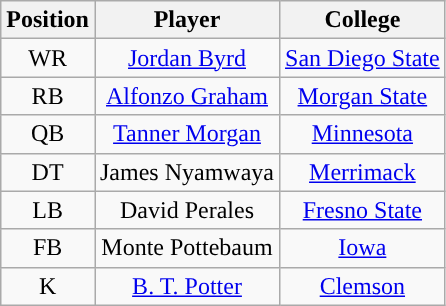<table class="wikitable" style="text-align:center">
<tr>
<th>Position</th>
<th>Player</th>
<th>College</th>
</tr>
<tr>
<td>WR</td>
<td><a href='#'>Jordan Byrd</a></td>
<td><a href='#'>San Diego State</a></td>
</tr>
<tr>
<td>RB</td>
<td><a href='#'>Alfonzo Graham</a></td>
<td><a href='#'>Morgan State</a></td>
</tr>
<tr>
<td>QB</td>
<td><a href='#'>Tanner Morgan</a></td>
<td><a href='#'>Minnesota</a></td>
</tr>
<tr>
<td>DT</td>
<td>James Nyamwaya</td>
<td><a href='#'>Merrimack</a></td>
</tr>
<tr>
<td>LB</td>
<td>David Perales</td>
<td><a href='#'>Fresno State</a></td>
</tr>
<tr>
<td>FB</td>
<td>Monte Pottebaum</td>
<td><a href='#'>Iowa</a></td>
</tr>
<tr>
<td>K</td>
<td><a href='#'>B. T. Potter</a></td>
<td><a href='#'>Clemson</a></td>
</tr>
</table>
